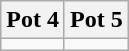<table class="wikitable">
<tr>
<th width=50%>Pot 4</th>
<th width=50%>Pot 5</th>
</tr>
<tr>
<td></td>
<td></td>
</tr>
</table>
